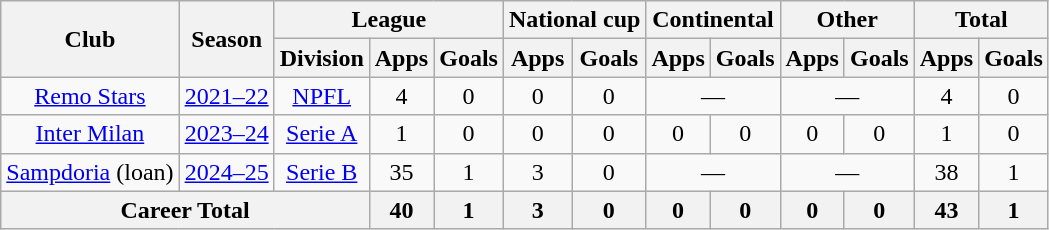<table class="wikitable" style="text-align: center;">
<tr>
<th rowspan="2">Club</th>
<th rowspan="2">Season</th>
<th colspan="3">League</th>
<th colspan="2">National cup</th>
<th colspan="2">Continental</th>
<th colspan="2">Other</th>
<th colspan="2">Total</th>
</tr>
<tr>
<th>Division</th>
<th>Apps</th>
<th>Goals</th>
<th>Apps</th>
<th>Goals</th>
<th>Apps</th>
<th>Goals</th>
<th>Apps</th>
<th>Goals</th>
<th>Apps</th>
<th>Goals</th>
</tr>
<tr>
<td><a href='#'>Remo Stars</a></td>
<td><a href='#'>2021–22</a></td>
<td><a href='#'>NPFL</a></td>
<td>4</td>
<td>0</td>
<td>0</td>
<td>0</td>
<td colspan="2">—</td>
<td colspan="2">—</td>
<td>4</td>
<td>0</td>
</tr>
<tr>
<td><a href='#'>Inter Milan</a></td>
<td><a href='#'>2023–24</a></td>
<td><a href='#'>Serie A</a></td>
<td>1</td>
<td>0</td>
<td>0</td>
<td>0</td>
<td>0</td>
<td>0</td>
<td>0</td>
<td>0</td>
<td>1</td>
<td>0</td>
</tr>
<tr>
<td><a href='#'>Sampdoria</a> (loan)</td>
<td><a href='#'>2024–25</a></td>
<td><a href='#'>Serie B</a></td>
<td>35</td>
<td>1</td>
<td>3</td>
<td>0</td>
<td colspan="2">—</td>
<td colspan="2">—</td>
<td>38</td>
<td>1</td>
</tr>
<tr>
<th colspan="3">Career Total</th>
<th>40</th>
<th>1</th>
<th>3</th>
<th>0</th>
<th>0</th>
<th>0</th>
<th>0</th>
<th>0</th>
<th>43</th>
<th>1</th>
</tr>
</table>
